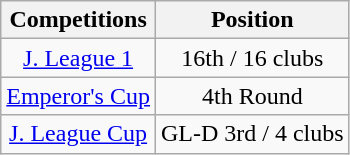<table class="wikitable" style="text-align:center;">
<tr>
<th>Competitions</th>
<th>Position</th>
</tr>
<tr>
<td><a href='#'>J. League 1</a></td>
<td>16th / 16 clubs</td>
</tr>
<tr>
<td><a href='#'>Emperor's Cup</a></td>
<td>4th Round</td>
</tr>
<tr>
<td><a href='#'>J. League Cup</a></td>
<td>GL-D 3rd / 4 clubs</td>
</tr>
</table>
